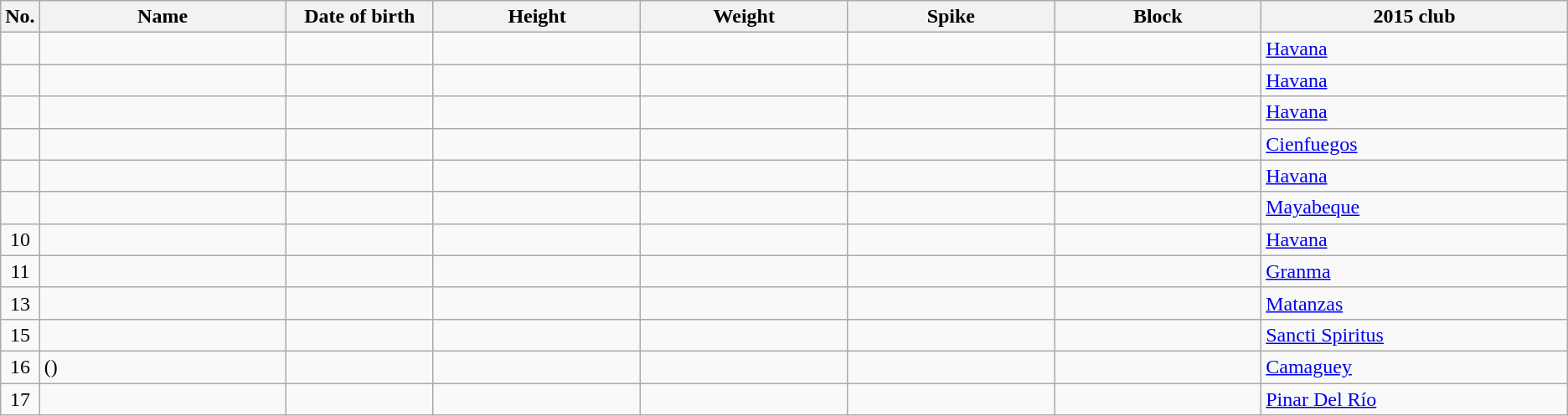<table class="wikitable sortable" style="text-align:center;">
<tr>
<th>No.</th>
<th style="width:12em">Name</th>
<th style="width:7em">Date of birth</th>
<th style="width:10em">Height</th>
<th style="width:10em">Weight</th>
<th style="width:10em">Spike</th>
<th style="width:10em">Block</th>
<th style="width:15em">2015 club</th>
</tr>
<tr>
<td></td>
<td align=left></td>
<td align=right></td>
<td></td>
<td></td>
<td></td>
<td></td>
<td align=left> <a href='#'>Havana</a></td>
</tr>
<tr>
<td></td>
<td align=left></td>
<td align=right></td>
<td></td>
<td></td>
<td></td>
<td></td>
<td align=left> <a href='#'>Havana</a></td>
</tr>
<tr>
<td></td>
<td align=left></td>
<td align=right></td>
<td></td>
<td></td>
<td></td>
<td></td>
<td align=left> <a href='#'>Havana</a></td>
</tr>
<tr>
<td></td>
<td align=left></td>
<td align=right></td>
<td></td>
<td></td>
<td></td>
<td></td>
<td align=left> <a href='#'>Cienfuegos</a></td>
</tr>
<tr>
<td></td>
<td align=left></td>
<td align=right></td>
<td></td>
<td></td>
<td></td>
<td></td>
<td align=left> <a href='#'>Havana</a></td>
</tr>
<tr>
<td></td>
<td align=left></td>
<td align=right></td>
<td></td>
<td></td>
<td></td>
<td></td>
<td align=left> <a href='#'>Mayabeque</a></td>
</tr>
<tr>
<td>10</td>
<td align=left></td>
<td align=right></td>
<td></td>
<td></td>
<td></td>
<td></td>
<td align=left> <a href='#'>Havana</a></td>
</tr>
<tr>
<td>11</td>
<td align=left></td>
<td align=right></td>
<td></td>
<td></td>
<td></td>
<td></td>
<td align=left> <a href='#'>Granma</a></td>
</tr>
<tr>
<td>13</td>
<td align=left></td>
<td align=right></td>
<td></td>
<td></td>
<td></td>
<td></td>
<td align=left> <a href='#'>Matanzas</a></td>
</tr>
<tr>
<td>15</td>
<td align=left></td>
<td align=right></td>
<td></td>
<td></td>
<td></td>
<td></td>
<td align=left> <a href='#'>Sancti Spiritus</a></td>
</tr>
<tr>
<td>16</td>
<td align=left> ()</td>
<td align=right></td>
<td></td>
<td></td>
<td></td>
<td></td>
<td align=left> <a href='#'>Camaguey</a></td>
</tr>
<tr>
<td>17</td>
<td align=left></td>
<td align=right></td>
<td></td>
<td></td>
<td></td>
<td></td>
<td align=left> <a href='#'>Pinar Del Río</a></td>
</tr>
</table>
